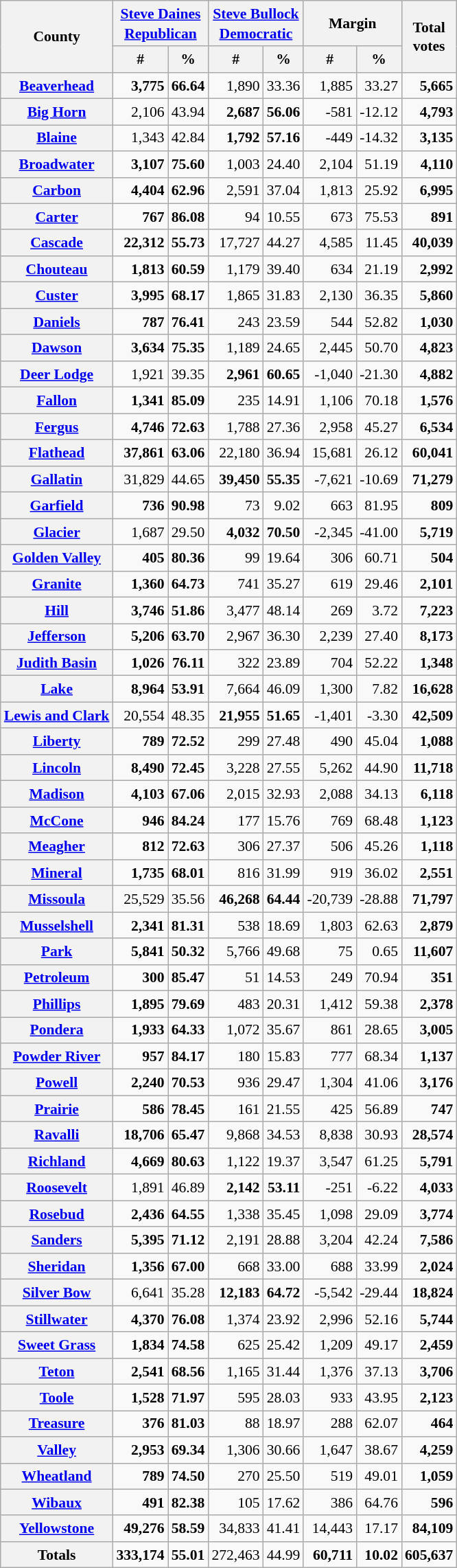<table class="wikitable sortable" style="text-align:right;font-size:90%;line-height:1.3">
<tr>
<th rowspan="2">County</th>
<th colspan="2"><a href='#'>Steve Daines</a><br><a href='#'>Republican</a></th>
<th colspan="2"><a href='#'>Steve Bullock</a><br><a href='#'>Democratic</a></th>
<th colspan="2">Margin</th>
<th rowspan="2">Total<br>votes</th>
</tr>
<tr>
<th data-sort-type="number">#</th>
<th data-sort-type="number">%</th>
<th data-sort-type="number">#</th>
<th data-sort-type="number">%</th>
<th data-sort-type="number">#</th>
<th data-sort-type="number">%</th>
</tr>
<tr>
<th><a href='#'>Beaverhead</a></th>
<td><strong>3,775</strong></td>
<td><strong>66.64</strong></td>
<td>1,890</td>
<td>33.36</td>
<td>1,885</td>
<td>33.27</td>
<td><strong>5,665</strong></td>
</tr>
<tr>
<th><a href='#'>Big Horn</a></th>
<td>2,106</td>
<td>43.94</td>
<td><strong>2,687</strong></td>
<td><strong>56.06</strong></td>
<td>-581</td>
<td>-12.12</td>
<td><strong>4,793</strong></td>
</tr>
<tr>
<th><a href='#'>Blaine</a></th>
<td>1,343</td>
<td>42.84</td>
<td><strong>1,792</strong></td>
<td><strong>57.16</strong></td>
<td>-449</td>
<td>-14.32</td>
<td><strong>3,135</strong></td>
</tr>
<tr>
<th><a href='#'>Broadwater</a></th>
<td><strong>3,107</strong></td>
<td><strong>75.60</strong></td>
<td>1,003</td>
<td>24.40</td>
<td>2,104</td>
<td>51.19</td>
<td><strong>4,110</strong></td>
</tr>
<tr>
<th><a href='#'>Carbon</a></th>
<td><strong>4,404</strong></td>
<td><strong>62.96</strong></td>
<td>2,591</td>
<td>37.04</td>
<td>1,813</td>
<td>25.92</td>
<td><strong>6,995</strong></td>
</tr>
<tr>
<th><a href='#'>Carter</a></th>
<td><strong>767</strong></td>
<td><strong>86.08</strong></td>
<td>94</td>
<td>10.55</td>
<td>673</td>
<td>75.53</td>
<td><strong>891</strong></td>
</tr>
<tr>
<th><a href='#'>Cascade</a></th>
<td><strong>22,312</strong></td>
<td><strong>55.73</strong></td>
<td>17,727</td>
<td>44.27</td>
<td>4,585</td>
<td>11.45</td>
<td><strong>40,039</strong></td>
</tr>
<tr>
<th><a href='#'>Chouteau</a></th>
<td><strong>1,813</strong></td>
<td><strong>60.59</strong></td>
<td>1,179</td>
<td>39.40</td>
<td>634</td>
<td>21.19</td>
<td><strong>2,992</strong></td>
</tr>
<tr>
<th><a href='#'>Custer</a></th>
<td><strong>3,995</strong></td>
<td><strong>68.17</strong></td>
<td>1,865</td>
<td>31.83</td>
<td>2,130</td>
<td>36.35</td>
<td><strong>5,860</strong></td>
</tr>
<tr>
<th><a href='#'>Daniels</a></th>
<td><strong>787</strong></td>
<td><strong>76.41</strong></td>
<td>243</td>
<td>23.59</td>
<td>544</td>
<td>52.82</td>
<td><strong>1,030</strong></td>
</tr>
<tr>
<th><a href='#'>Dawson</a></th>
<td><strong>3,634</strong></td>
<td><strong>75.35</strong></td>
<td>1,189</td>
<td>24.65</td>
<td>2,445</td>
<td>50.70</td>
<td><strong>4,823</strong></td>
</tr>
<tr>
<th><a href='#'>Deer Lodge</a></th>
<td>1,921</td>
<td>39.35</td>
<td><strong>2,961</strong></td>
<td><strong>60.65</strong></td>
<td>-1,040</td>
<td>-21.30</td>
<td><strong>4,882</strong></td>
</tr>
<tr>
<th><a href='#'>Fallon</a></th>
<td><strong>1,341</strong></td>
<td><strong>85.09</strong></td>
<td>235</td>
<td>14.91</td>
<td>1,106</td>
<td>70.18</td>
<td><strong>1,576</strong></td>
</tr>
<tr>
<th><a href='#'>Fergus</a></th>
<td><strong>4,746</strong></td>
<td><strong>72.63</strong></td>
<td>1,788</td>
<td>27.36</td>
<td>2,958</td>
<td>45.27</td>
<td><strong>6,534</strong></td>
</tr>
<tr>
<th><a href='#'>Flathead</a></th>
<td><strong>37,861</strong></td>
<td><strong>63.06</strong></td>
<td>22,180</td>
<td>36.94</td>
<td>15,681</td>
<td>26.12</td>
<td><strong>60,041</strong></td>
</tr>
<tr>
<th><a href='#'>Gallatin</a></th>
<td>31,829</td>
<td>44.65</td>
<td><strong>39,450</strong></td>
<td><strong>55.35</strong></td>
<td>-7,621</td>
<td>-10.69</td>
<td><strong>71,279</strong></td>
</tr>
<tr>
<th><a href='#'>Garfield</a></th>
<td><strong>736</strong></td>
<td><strong>90.98</strong></td>
<td>73</td>
<td>9.02</td>
<td>663</td>
<td>81.95</td>
<td><strong>809</strong></td>
</tr>
<tr>
<th><a href='#'>Glacier</a></th>
<td>1,687</td>
<td>29.50</td>
<td><strong>4,032</strong></td>
<td><strong>70.50</strong></td>
<td>-2,345</td>
<td>-41.00</td>
<td><strong>5,719</strong></td>
</tr>
<tr>
<th><a href='#'>Golden Valley</a></th>
<td><strong>405</strong></td>
<td><strong>80.36</strong></td>
<td>99</td>
<td>19.64</td>
<td>306</td>
<td>60.71</td>
<td><strong>504</strong></td>
</tr>
<tr>
<th><a href='#'>Granite</a></th>
<td><strong>1,360</strong></td>
<td><strong>64.73</strong></td>
<td>741</td>
<td>35.27</td>
<td>619</td>
<td>29.46</td>
<td><strong>2,101</strong></td>
</tr>
<tr>
<th><a href='#'>Hill</a></th>
<td><strong>3,746</strong></td>
<td><strong>51.86</strong></td>
<td>3,477</td>
<td>48.14</td>
<td>269</td>
<td>3.72</td>
<td><strong>7,223</strong></td>
</tr>
<tr>
<th><a href='#'>Jefferson</a></th>
<td><strong>5,206</strong></td>
<td><strong>63.70</strong></td>
<td>2,967</td>
<td>36.30</td>
<td>2,239</td>
<td>27.40</td>
<td><strong>8,173</strong></td>
</tr>
<tr>
<th><a href='#'>Judith Basin</a></th>
<td><strong>1,026</strong></td>
<td><strong>76.11</strong></td>
<td>322</td>
<td>23.89</td>
<td>704</td>
<td>52.22</td>
<td><strong>1,348</strong></td>
</tr>
<tr>
<th><a href='#'>Lake</a></th>
<td><strong>8,964</strong></td>
<td><strong>53.91</strong></td>
<td>7,664</td>
<td>46.09</td>
<td>1,300</td>
<td>7.82</td>
<td><strong>16,628</strong></td>
</tr>
<tr>
<th><a href='#'>Lewis and Clark</a></th>
<td>20,554</td>
<td>48.35</td>
<td><strong>21,955</strong></td>
<td><strong>51.65</strong></td>
<td>-1,401</td>
<td>-3.30</td>
<td><strong>42,509</strong></td>
</tr>
<tr>
<th><a href='#'>Liberty</a></th>
<td><strong>789</strong></td>
<td><strong>72.52</strong></td>
<td>299</td>
<td>27.48</td>
<td>490</td>
<td>45.04</td>
<td><strong>1,088</strong></td>
</tr>
<tr>
<th><a href='#'>Lincoln</a></th>
<td><strong>8,490</strong></td>
<td><strong>72.45</strong></td>
<td>3,228</td>
<td>27.55</td>
<td>5,262</td>
<td>44.90</td>
<td><strong>11,718</strong></td>
</tr>
<tr>
<th><a href='#'>Madison</a></th>
<td><strong>4,103</strong></td>
<td><strong>67.06</strong></td>
<td>2,015</td>
<td>32.93</td>
<td>2,088</td>
<td>34.13</td>
<td><strong>6,118</strong></td>
</tr>
<tr>
<th><a href='#'>McCone</a></th>
<td><strong>946</strong></td>
<td><strong>84.24</strong></td>
<td>177</td>
<td>15.76</td>
<td>769</td>
<td>68.48</td>
<td><strong>1,123</strong></td>
</tr>
<tr>
<th><a href='#'>Meagher</a></th>
<td><strong>812</strong></td>
<td><strong>72.63</strong></td>
<td>306</td>
<td>27.37</td>
<td>506</td>
<td>45.26</td>
<td><strong>1,118</strong></td>
</tr>
<tr>
<th><a href='#'>Mineral</a></th>
<td><strong>1,735</strong></td>
<td><strong>68.01</strong></td>
<td>816</td>
<td>31.99</td>
<td>919</td>
<td>36.02</td>
<td><strong>2,551</strong></td>
</tr>
<tr>
<th><a href='#'>Missoula</a></th>
<td>25,529</td>
<td>35.56</td>
<td><strong>46,268</strong></td>
<td><strong>64.44</strong></td>
<td>-20,739</td>
<td>-28.88</td>
<td><strong>71,797</strong></td>
</tr>
<tr>
<th><a href='#'>Musselshell</a></th>
<td><strong>2,341</strong></td>
<td><strong>81.31</strong></td>
<td>538</td>
<td>18.69</td>
<td>1,803</td>
<td>62.63</td>
<td><strong>2,879</strong></td>
</tr>
<tr>
<th><a href='#'>Park</a></th>
<td><strong>5,841</strong></td>
<td><strong>50.32</strong></td>
<td>5,766</td>
<td>49.68</td>
<td>75</td>
<td>0.65</td>
<td><strong>11,607</strong></td>
</tr>
<tr>
<th><a href='#'>Petroleum</a></th>
<td><strong>300</strong></td>
<td><strong>85.47</strong></td>
<td>51</td>
<td>14.53</td>
<td>249</td>
<td>70.94</td>
<td><strong>351</strong></td>
</tr>
<tr>
<th><a href='#'>Phillips</a></th>
<td><strong>1,895</strong></td>
<td><strong>79.69</strong></td>
<td>483</td>
<td>20.31</td>
<td>1,412</td>
<td>59.38</td>
<td><strong>2,378</strong></td>
</tr>
<tr>
<th><a href='#'>Pondera</a></th>
<td><strong>1,933</strong></td>
<td><strong>64.33</strong></td>
<td>1,072</td>
<td>35.67</td>
<td>861</td>
<td>28.65</td>
<td><strong>3,005</strong></td>
</tr>
<tr>
<th><a href='#'>Powder River</a></th>
<td><strong>957</strong></td>
<td><strong>84.17</strong></td>
<td>180</td>
<td>15.83</td>
<td>777</td>
<td>68.34</td>
<td><strong>1,137</strong></td>
</tr>
<tr>
<th><a href='#'>Powell</a></th>
<td><strong>2,240</strong></td>
<td><strong>70.53</strong></td>
<td>936</td>
<td>29.47</td>
<td>1,304</td>
<td>41.06</td>
<td><strong>3,176</strong></td>
</tr>
<tr>
<th><a href='#'>Prairie</a></th>
<td><strong>586</strong></td>
<td><strong>78.45</strong></td>
<td>161</td>
<td>21.55</td>
<td>425</td>
<td>56.89</td>
<td><strong>747</strong></td>
</tr>
<tr>
<th><a href='#'>Ravalli</a></th>
<td><strong>18,706</strong></td>
<td><strong>65.47</strong></td>
<td>9,868</td>
<td>34.53</td>
<td>8,838</td>
<td>30.93</td>
<td><strong>28,574</strong></td>
</tr>
<tr>
<th><a href='#'>Richland</a></th>
<td><strong>4,669</strong></td>
<td><strong>80.63</strong></td>
<td>1,122</td>
<td>19.37</td>
<td>3,547</td>
<td>61.25</td>
<td><strong>5,791</strong></td>
</tr>
<tr>
<th><a href='#'>Roosevelt</a></th>
<td>1,891</td>
<td>46.89</td>
<td><strong>2,142</strong></td>
<td><strong>53.11</strong></td>
<td>-251</td>
<td>-6.22</td>
<td><strong>4,033</strong></td>
</tr>
<tr>
<th><a href='#'>Rosebud</a></th>
<td><strong>2,436</strong></td>
<td><strong>64.55</strong></td>
<td>1,338</td>
<td>35.45</td>
<td>1,098</td>
<td>29.09</td>
<td><strong>3,774</strong></td>
</tr>
<tr>
<th><a href='#'>Sanders</a></th>
<td><strong>5,395</strong></td>
<td><strong>71.12</strong></td>
<td>2,191</td>
<td>28.88</td>
<td>3,204</td>
<td>42.24</td>
<td><strong>7,586</strong></td>
</tr>
<tr>
<th><a href='#'>Sheridan</a></th>
<td><strong>1,356</strong></td>
<td><strong>67.00</strong></td>
<td>668</td>
<td>33.00</td>
<td>688</td>
<td>33.99</td>
<td><strong>2,024</strong></td>
</tr>
<tr>
<th><a href='#'>Silver Bow</a></th>
<td>6,641</td>
<td>35.28</td>
<td><strong>12,183</strong></td>
<td><strong>64.72</strong></td>
<td>-5,542</td>
<td>-29.44</td>
<td><strong>18,824</strong></td>
</tr>
<tr>
<th><a href='#'>Stillwater</a></th>
<td><strong>4,370</strong></td>
<td><strong>76.08</strong></td>
<td>1,374</td>
<td>23.92</td>
<td>2,996</td>
<td>52.16</td>
<td><strong>5,744</strong></td>
</tr>
<tr>
<th><a href='#'>Sweet Grass</a></th>
<td><strong>1,834</strong></td>
<td><strong>74.58</strong></td>
<td>625</td>
<td>25.42</td>
<td>1,209</td>
<td>49.17</td>
<td><strong>2,459</strong></td>
</tr>
<tr>
<th><a href='#'>Teton</a></th>
<td><strong>2,541</strong></td>
<td><strong>68.56</strong></td>
<td>1,165</td>
<td>31.44</td>
<td>1,376</td>
<td>37.13</td>
<td><strong>3,706</strong></td>
</tr>
<tr>
<th><a href='#'>Toole</a></th>
<td><strong>1,528</strong></td>
<td><strong>71.97</strong></td>
<td>595</td>
<td>28.03</td>
<td>933</td>
<td>43.95</td>
<td><strong>2,123</strong></td>
</tr>
<tr>
<th><a href='#'>Treasure</a></th>
<td><strong>376</strong></td>
<td><strong>81.03</strong></td>
<td>88</td>
<td>18.97</td>
<td>288</td>
<td>62.07</td>
<td><strong>464</strong></td>
</tr>
<tr>
<th><a href='#'>Valley</a></th>
<td><strong>2,953</strong></td>
<td><strong>69.34</strong></td>
<td>1,306</td>
<td>30.66</td>
<td>1,647</td>
<td>38.67</td>
<td><strong>4,259</strong></td>
</tr>
<tr>
<th><a href='#'>Wheatland</a></th>
<td><strong>789</strong></td>
<td><strong>74.50</strong></td>
<td>270</td>
<td>25.50</td>
<td>519</td>
<td>49.01</td>
<td><strong>1,059</strong></td>
</tr>
<tr>
<th><a href='#'>Wibaux</a></th>
<td><strong>491</strong></td>
<td><strong>82.38</strong></td>
<td>105</td>
<td>17.62</td>
<td>386</td>
<td>64.76</td>
<td><strong>596</strong></td>
</tr>
<tr>
<th><a href='#'>Yellowstone</a></th>
<td><strong>49,276</strong></td>
<td><strong>58.59</strong></td>
<td>34,833</td>
<td>41.41</td>
<td>14,443</td>
<td>17.17</td>
<td><strong>84,109</strong></td>
</tr>
<tr class="sortbottom">
<th>Totals</th>
<td><strong>333,174</strong></td>
<td><strong>55.01</strong></td>
<td>272,463</td>
<td>44.99</td>
<td><strong>60,711</strong></td>
<td><strong>10.02</strong></td>
<td><strong>605,637</strong></td>
</tr>
</table>
